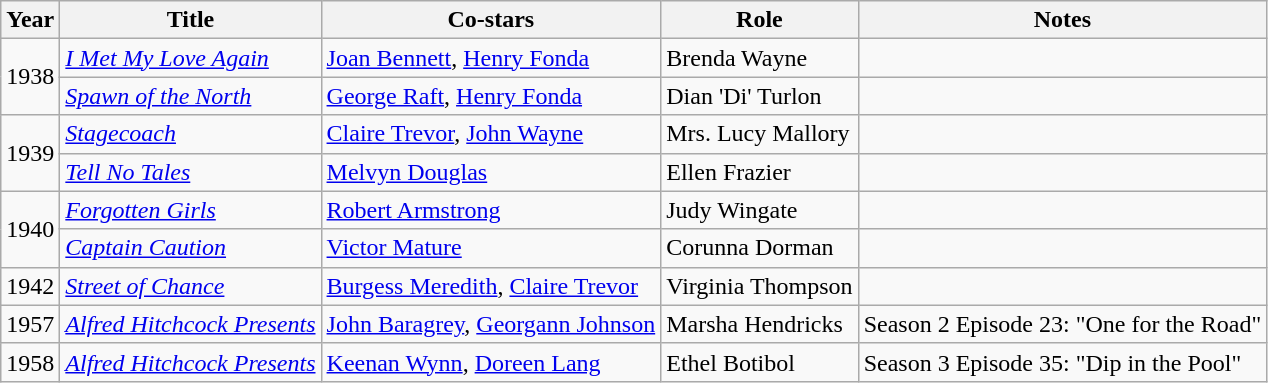<table class="wikitable">
<tr>
<th>Year</th>
<th>Title</th>
<th>Co-stars</th>
<th>Role</th>
<th>Notes</th>
</tr>
<tr>
<td rowspan=2>1938</td>
<td><em><a href='#'>I Met My Love Again</a></em></td>
<td><a href='#'>Joan Bennett</a>, <a href='#'>Henry Fonda</a></td>
<td>Brenda Wayne</td>
<td></td>
</tr>
<tr>
<td><em><a href='#'>Spawn of the North</a></em></td>
<td><a href='#'>George Raft</a>, <a href='#'>Henry Fonda</a></td>
<td>Dian 'Di' Turlon</td>
<td></td>
</tr>
<tr>
<td rowspan=2>1939</td>
<td><em><a href='#'>Stagecoach</a></em></td>
<td><a href='#'>Claire Trevor</a>, <a href='#'>John Wayne</a></td>
<td>Mrs. Lucy Mallory</td>
<td></td>
</tr>
<tr>
<td><em><a href='#'>Tell No Tales</a></em></td>
<td><a href='#'>Melvyn Douglas</a></td>
<td>Ellen Frazier</td>
<td></td>
</tr>
<tr>
<td rowspan=2>1940</td>
<td><em><a href='#'>Forgotten Girls</a></em></td>
<td><a href='#'>Robert Armstrong</a></td>
<td>Judy Wingate</td>
<td></td>
</tr>
<tr>
<td><em><a href='#'>Captain Caution</a></em></td>
<td><a href='#'>Victor Mature</a></td>
<td>Corunna Dorman</td>
<td></td>
</tr>
<tr>
<td>1942</td>
<td><em><a href='#'>Street of Chance</a></em></td>
<td><a href='#'>Burgess Meredith</a>, <a href='#'>Claire Trevor</a></td>
<td>Virginia Thompson</td>
<td></td>
</tr>
<tr>
<td>1957</td>
<td><em><a href='#'>Alfred Hitchcock Presents</a></em></td>
<td><a href='#'>John Baragrey</a>, <a href='#'>Georgann Johnson</a></td>
<td>Marsha Hendricks</td>
<td>Season 2 Episode 23: "One for the Road"</td>
</tr>
<tr>
<td>1958</td>
<td><em><a href='#'>Alfred Hitchcock Presents</a></em></td>
<td><a href='#'>Keenan Wynn</a>, <a href='#'>Doreen Lang</a></td>
<td>Ethel Botibol</td>
<td>Season 3 Episode 35: "Dip in the Pool"</td>
</tr>
</table>
